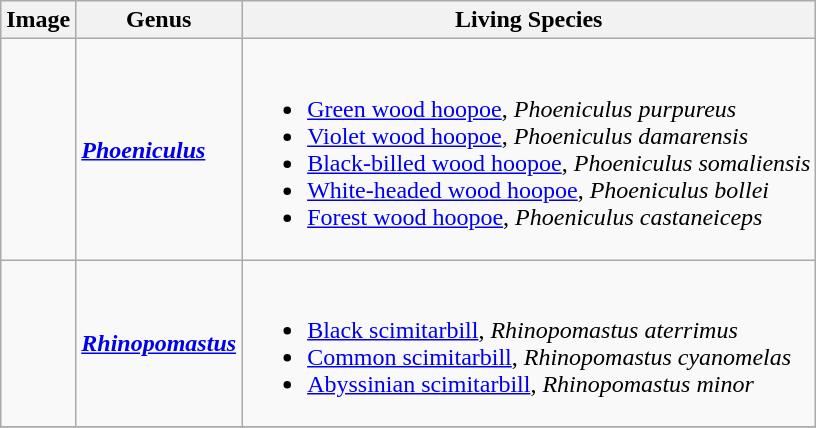<table class="wikitable">
<tr>
<th>Image</th>
<th>Genus</th>
<th>Living Species</th>
</tr>
<tr>
<td></td>
<td><strong><em><a href='#'>Phoeniculus</a></em></strong> </td>
<td><br><ul><li><a href='#'>Green wood hoopoe</a>, <em>Phoeniculus purpureus</em></li><li><a href='#'>Violet wood hoopoe</a>, <em>Phoeniculus damarensis</em></li><li><a href='#'>Black-billed wood hoopoe</a>, <em>Phoeniculus somaliensis</em></li><li><a href='#'>White-headed wood hoopoe</a>, <em>Phoeniculus bollei</em></li><li><a href='#'>Forest wood hoopoe</a>, <em>Phoeniculus castaneiceps</em></li></ul></td>
</tr>
<tr>
<td></td>
<td><strong><em><a href='#'>Rhinopomastus</a></em></strong> </td>
<td><br><ul><li><a href='#'>Black scimitarbill</a>, <em>Rhinopomastus aterrimus</em></li><li><a href='#'>Common scimitarbill</a>, <em>Rhinopomastus cyanomelas</em></li><li><a href='#'>Abyssinian scimitarbill</a>, <em>Rhinopomastus minor</em></li></ul></td>
</tr>
<tr>
</tr>
</table>
